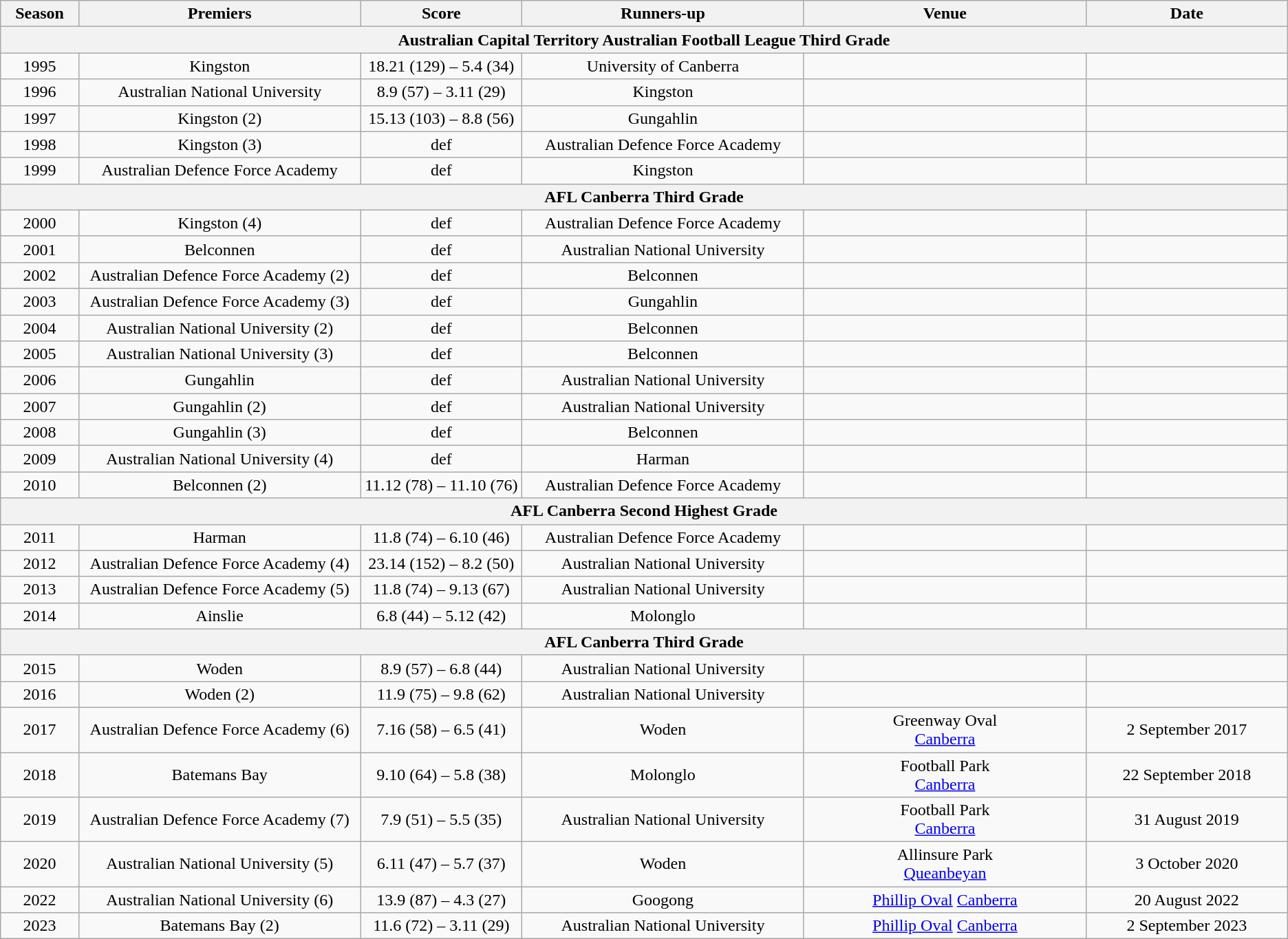<table class="wikitable sortable" style="text-align:center;">
<tr>
<th width="3%">Season</th>
<th width="14%">Premiers</th>
<th width="8%">Score</th>
<th width="14%">Runners-up</th>
<th width="14%">Venue</th>
<th width="10%">Date</th>
</tr>
<tr>
<th colspan="6">Australian Capital Territory Australian Football League Third Grade</th>
</tr>
<tr>
<td>1995</td>
<td> Kingston</td>
<td>18.21 (129) – 5.4 (34)</td>
<td> University of Canberra</td>
<td></td>
<td></td>
</tr>
<tr>
<td>1996</td>
<td> Australian National University</td>
<td>8.9 (57) – 3.11 (29)</td>
<td> Kingston</td>
<td></td>
<td></td>
</tr>
<tr>
<td>1997</td>
<td> Kingston (2)</td>
<td>15.13 (103) – 8.8 (56)</td>
<td> Gungahlin</td>
<td></td>
<td></td>
</tr>
<tr>
<td>1998</td>
<td> Kingston (3)</td>
<td>def</td>
<td> Australian Defence Force Academy</td>
<td></td>
<td></td>
</tr>
<tr>
<td>1999</td>
<td> Australian Defence Force Academy</td>
<td>def</td>
<td> Kingston</td>
<td></td>
<td></td>
</tr>
<tr>
<th colspan="6">AFL Canberra Third Grade</th>
</tr>
<tr>
<td>2000</td>
<td> Kingston (4)</td>
<td>def</td>
<td> Australian Defence Force Academy</td>
<td></td>
<td></td>
</tr>
<tr>
<td>2001</td>
<td> Belconnen</td>
<td>def</td>
<td> Australian National University</td>
<td></td>
<td></td>
</tr>
<tr>
<td>2002</td>
<td> Australian Defence Force Academy (2)</td>
<td>def</td>
<td> Belconnen</td>
<td></td>
<td></td>
</tr>
<tr>
<td>2003</td>
<td> Australian Defence Force Academy (3)</td>
<td>def</td>
<td> Gungahlin</td>
<td></td>
<td></td>
</tr>
<tr>
<td>2004</td>
<td> Australian National University (2)</td>
<td>def</td>
<td> Belconnen</td>
<td></td>
<td></td>
</tr>
<tr>
<td>2005</td>
<td> Australian National University (3)</td>
<td>def</td>
<td> Belconnen</td>
<td></td>
<td></td>
</tr>
<tr>
<td>2006</td>
<td> Gungahlin</td>
<td>def</td>
<td> Australian National University</td>
<td></td>
<td></td>
</tr>
<tr>
<td>2007</td>
<td> Gungahlin (2)</td>
<td>def</td>
<td> Australian National University</td>
<td></td>
<td></td>
</tr>
<tr>
<td>2008</td>
<td> Gungahlin (3)</td>
<td>def</td>
<td> Belconnen</td>
<td></td>
<td></td>
</tr>
<tr>
<td>2009</td>
<td> Australian National University (4)</td>
<td>def</td>
<td> Harman</td>
<td></td>
<td></td>
</tr>
<tr>
<td>2010</td>
<td> Belconnen (2)</td>
<td>11.12 (78) – 11.10 (76)</td>
<td> Australian Defence Force Academy</td>
<td></td>
<td></td>
</tr>
<tr>
<th colspan="6">AFL Canberra Second Highest Grade</th>
</tr>
<tr>
<td>2011</td>
<td> Harman</td>
<td>11.8 (74) – 6.10 (46)</td>
<td> Australian Defence Force Academy</td>
<td></td>
<td></td>
</tr>
<tr>
<td>2012</td>
<td> Australian Defence Force Academy (4)</td>
<td>23.14 (152) – 8.2 (50)</td>
<td> Australian National University</td>
<td></td>
<td></td>
</tr>
<tr>
<td>2013</td>
<td> Australian Defence Force Academy (5)</td>
<td>11.8 (74) – 9.13 (67)</td>
<td> Australian National University</td>
<td></td>
<td></td>
</tr>
<tr>
<td>2014</td>
<td> Ainslie</td>
<td>6.8 (44) – 5.12 (42)</td>
<td> Molonglo</td>
<td></td>
<td></td>
</tr>
<tr>
<th colspan="6">AFL Canberra Third Grade</th>
</tr>
<tr>
<td>2015</td>
<td> Woden</td>
<td>8.9 (57) – 6.8 (44)</td>
<td> Australian National University</td>
<td></td>
<td></td>
</tr>
<tr>
<td>2016</td>
<td> Woden (2)</td>
<td>11.9 (75) – 9.8 (62)</td>
<td> Australian National University</td>
<td></td>
<td></td>
</tr>
<tr>
<td>2017</td>
<td> Australian Defence Force Academy (6)</td>
<td>7.16 (58) – 6.5 (41)</td>
<td> Woden</td>
<td>Greenway Oval<br><a href='#'>Canberra</a></td>
<td>2 September 2017</td>
</tr>
<tr>
<td>2018</td>
<td> Batemans Bay</td>
<td>9.10 (64) – 5.8 (38)</td>
<td> Molonglo</td>
<td>Football Park<br><a href='#'>Canberra</a></td>
<td>22 September 2018</td>
</tr>
<tr>
<td>2019</td>
<td> Australian Defence Force Academy (7)</td>
<td>7.9 (51) – 5.5 (35)</td>
<td> Australian National University</td>
<td>Football Park<br><a href='#'>Canberra</a></td>
<td>31 August 2019</td>
</tr>
<tr>
<td>2020</td>
<td> Australian National University (5)</td>
<td>6.11 (47) – 5.7 (37)</td>
<td> Woden</td>
<td>Allinsure Park<br><a href='#'>Queanbeyan</a></td>
<td>3 October 2020</td>
</tr>
<tr>
<td>2022</td>
<td> Australian National University (6)</td>
<td>13.9 (87) – 4.3 (27)</td>
<td> Googong</td>
<td><a href='#'>Phillip Oval</a> <a href='#'>Canberra</a></td>
<td>20 August 2022</td>
</tr>
<tr>
<td>2023</td>
<td> Batemans Bay (2)</td>
<td>11.6 (72) – 3.11 (29)</td>
<td> Australian National University</td>
<td><a href='#'>Phillip Oval</a> <a href='#'>Canberra</a></td>
<td>2 September 2023</td>
</tr>
</table>
